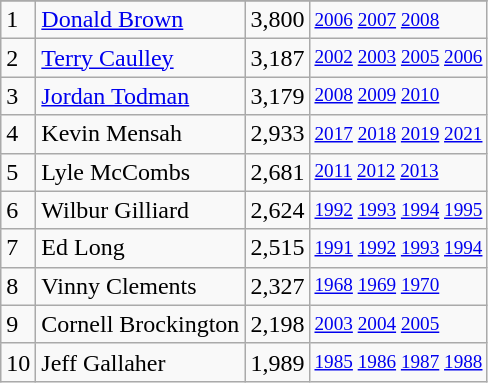<table class="wikitable">
<tr>
</tr>
<tr>
<td>1</td>
<td><a href='#'>Donald Brown</a></td>
<td>3,800</td>
<td style="font-size:80%;"><a href='#'>2006</a> <a href='#'>2007</a> <a href='#'>2008</a></td>
</tr>
<tr>
<td>2</td>
<td><a href='#'>Terry Caulley</a></td>
<td>3,187</td>
<td style="font-size:80%;"><a href='#'>2002</a> <a href='#'>2003</a> <a href='#'>2005</a> <a href='#'>2006</a></td>
</tr>
<tr>
<td>3</td>
<td><a href='#'>Jordan Todman</a></td>
<td>3,179</td>
<td style="font-size:80%;"><a href='#'>2008</a> <a href='#'>2009</a> <a href='#'>2010</a></td>
</tr>
<tr>
<td>4</td>
<td>Kevin Mensah</td>
<td>2,933</td>
<td style="font-size:80%;"><a href='#'>2017</a> <a href='#'>2018</a> <a href='#'>2019</a> <a href='#'>2021</a></td>
</tr>
<tr>
<td>5</td>
<td>Lyle McCombs</td>
<td>2,681</td>
<td style="font-size:80%;"><a href='#'>2011</a> <a href='#'>2012</a> <a href='#'>2013</a></td>
</tr>
<tr>
<td>6</td>
<td>Wilbur Gilliard</td>
<td>2,624</td>
<td style="font-size:80%;"><a href='#'>1992</a> <a href='#'>1993</a> <a href='#'>1994</a> <a href='#'>1995</a></td>
</tr>
<tr>
<td>7</td>
<td>Ed Long</td>
<td>2,515</td>
<td style="font-size:80%;"><a href='#'>1991</a> <a href='#'>1992</a> <a href='#'>1993</a> <a href='#'>1994</a></td>
</tr>
<tr>
<td>8</td>
<td>Vinny Clements</td>
<td>2,327</td>
<td style="font-size:80%;"><a href='#'>1968</a> <a href='#'>1969</a> <a href='#'>1970</a></td>
</tr>
<tr>
<td>9</td>
<td>Cornell Brockington</td>
<td>2,198</td>
<td style="font-size:80%;"><a href='#'>2003</a> <a href='#'>2004</a> <a href='#'>2005</a></td>
</tr>
<tr>
<td>10</td>
<td>Jeff Gallaher</td>
<td>1,989</td>
<td style="font-size:80%;"><a href='#'>1985</a> <a href='#'>1986</a> <a href='#'>1987</a> <a href='#'>1988</a></td>
</tr>
</table>
